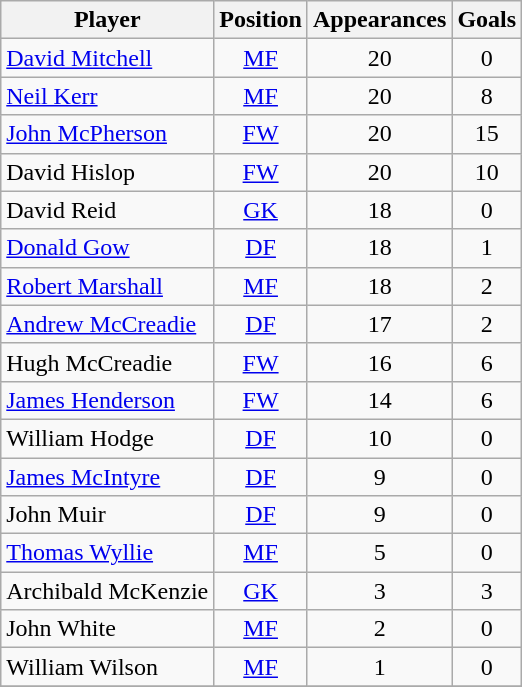<table class="wikitable sortable" style="text-align: center;">
<tr>
<th>Player</th>
<th>Position</th>
<th>Appearances</th>
<th>Goals</th>
</tr>
<tr>
<td align="left"> <a href='#'>David Mitchell</a></td>
<td><a href='#'>MF</a></td>
<td>20</td>
<td>0</td>
</tr>
<tr>
<td align="left"> <a href='#'>Neil Kerr</a></td>
<td><a href='#'>MF</a></td>
<td>20</td>
<td>8</td>
</tr>
<tr>
<td align="left"> <a href='#'>John McPherson</a></td>
<td><a href='#'>FW</a></td>
<td>20</td>
<td>15</td>
</tr>
<tr>
<td align="left"> David Hislop</td>
<td><a href='#'>FW</a></td>
<td>20</td>
<td>10</td>
</tr>
<tr>
<td align="left"> David Reid</td>
<td><a href='#'>GK</a></td>
<td>18</td>
<td>0</td>
</tr>
<tr>
<td align="left"> <a href='#'>Donald Gow</a></td>
<td><a href='#'>DF</a></td>
<td>18</td>
<td>1</td>
</tr>
<tr>
<td align="left"> <a href='#'>Robert Marshall</a></td>
<td><a href='#'>MF</a></td>
<td>18</td>
<td>2</td>
</tr>
<tr>
<td align="left"> <a href='#'>Andrew McCreadie</a></td>
<td><a href='#'>DF</a></td>
<td>17</td>
<td>2</td>
</tr>
<tr>
<td align="left"> Hugh McCreadie</td>
<td><a href='#'>FW</a></td>
<td>16</td>
<td>6</td>
</tr>
<tr>
<td align="left"> <a href='#'>James Henderson</a></td>
<td><a href='#'>FW</a></td>
<td>14</td>
<td>6</td>
</tr>
<tr>
<td align="left"> William Hodge</td>
<td><a href='#'>DF</a></td>
<td>10</td>
<td>0</td>
</tr>
<tr>
<td align="left"> <a href='#'>James McIntyre</a></td>
<td><a href='#'>DF</a></td>
<td>9</td>
<td>0</td>
</tr>
<tr>
<td align="left"> John Muir</td>
<td><a href='#'>DF</a></td>
<td>9</td>
<td>0</td>
</tr>
<tr>
<td align="left"> <a href='#'>Thomas Wyllie</a></td>
<td><a href='#'>MF</a></td>
<td>5</td>
<td>0</td>
</tr>
<tr>
<td align="left"> Archibald McKenzie</td>
<td><a href='#'>GK</a></td>
<td>3</td>
<td>3</td>
</tr>
<tr>
<td align="left"> John White</td>
<td><a href='#'>MF</a></td>
<td>2</td>
<td>0</td>
</tr>
<tr>
<td align="left"> William Wilson</td>
<td><a href='#'>MF</a></td>
<td>1</td>
<td>0</td>
</tr>
<tr>
</tr>
</table>
